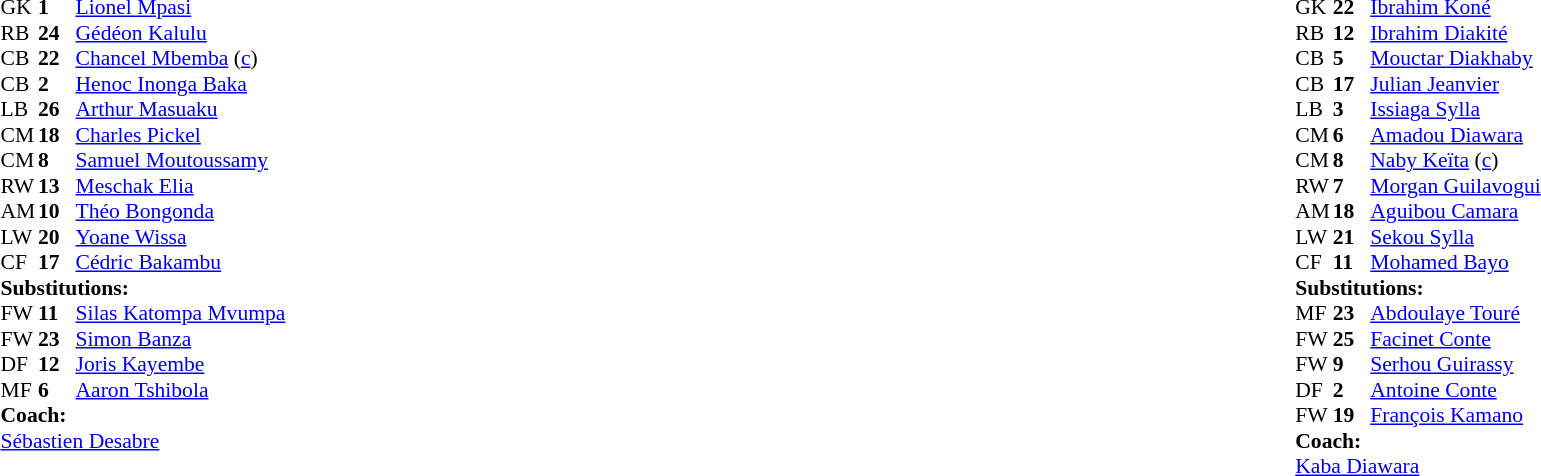<table width="100%">
<tr>
<td valign="top" width="40%"><br><table style="font-size:90%" cellspacing="0" cellpadding="0">
<tr>
<th width=25></th>
<th width=25></th>
</tr>
<tr>
<td>GK</td>
<td><strong>1</strong></td>
<td><a href='#'>Lionel Mpasi</a></td>
</tr>
<tr>
<td>RB</td>
<td><strong>24</strong></td>
<td><a href='#'>Gédéon Kalulu</a></td>
</tr>
<tr>
<td>CB</td>
<td><strong>22</strong></td>
<td><a href='#'>Chancel Mbemba</a> (<a href='#'>c</a>)</td>
</tr>
<tr>
<td>CB</td>
<td><strong>2</strong></td>
<td><a href='#'>Henoc Inonga Baka</a></td>
</tr>
<tr>
<td>LB</td>
<td><strong>26</strong></td>
<td><a href='#'>Arthur Masuaku</a></td>
<td></td>
</tr>
<tr>
<td>CM</td>
<td><strong>18</strong></td>
<td><a href='#'>Charles Pickel</a></td>
</tr>
<tr>
<td>CM</td>
<td><strong>8</strong></td>
<td><a href='#'>Samuel Moutoussamy</a></td>
</tr>
<tr>
<td>RW</td>
<td><strong>13</strong></td>
<td><a href='#'>Meschak Elia</a></td>
<td></td>
<td></td>
</tr>
<tr>
<td>AM</td>
<td><strong>10</strong></td>
<td><a href='#'>Théo Bongonda</a></td>
<td></td>
<td></td>
</tr>
<tr>
<td>LW</td>
<td><strong>20</strong></td>
<td><a href='#'>Yoane Wissa</a></td>
<td></td>
<td></td>
</tr>
<tr>
<td>CF</td>
<td><strong>17</strong></td>
<td><a href='#'>Cédric Bakambu</a></td>
<td></td>
<td></td>
</tr>
<tr>
<td colspan=3><strong>Substitutions:</strong></td>
</tr>
<tr>
<td>FW</td>
<td><strong>11</strong></td>
<td><a href='#'>Silas Katompa Mvumpa</a></td>
<td></td>
<td></td>
</tr>
<tr>
<td>FW</td>
<td><strong>23</strong></td>
<td><a href='#'>Simon Banza</a></td>
<td></td>
<td></td>
</tr>
<tr>
<td>DF</td>
<td><strong>12</strong></td>
<td><a href='#'>Joris Kayembe</a></td>
<td></td>
<td></td>
</tr>
<tr>
<td>MF</td>
<td><strong>6</strong></td>
<td><a href='#'>Aaron Tshibola</a></td>
<td></td>
<td></td>
</tr>
<tr>
<td colspan=3><strong>Coach:</strong></td>
</tr>
<tr>
<td colspan=3> <a href='#'>Sébastien Desabre</a></td>
</tr>
</table>
</td>
<td valign="top"></td>
<td valign="top" width="50%"><br><table style="font-size:90%; margin:auto" cellspacing="0" cellpadding="0">
<tr>
<th width=25></th>
<th width=25></th>
</tr>
<tr>
<td>GK</td>
<td><strong>22</strong></td>
<td><a href='#'>Ibrahim Koné</a></td>
</tr>
<tr>
<td>RB</td>
<td><strong>12</strong></td>
<td><a href='#'>Ibrahim Diakité</a></td>
<td></td>
<td></td>
</tr>
<tr>
<td>CB</td>
<td><strong>5</strong></td>
<td><a href='#'>Mouctar Diakhaby</a></td>
</tr>
<tr>
<td>CB</td>
<td><strong>17</strong></td>
<td><a href='#'>Julian Jeanvier</a></td>
</tr>
<tr>
<td>LB</td>
<td><strong>3</strong></td>
<td><a href='#'>Issiaga Sylla</a></td>
</tr>
<tr>
<td>CM</td>
<td><strong>6</strong></td>
<td><a href='#'>Amadou Diawara</a></td>
<td></td>
<td></td>
</tr>
<tr>
<td>CM</td>
<td><strong>8</strong></td>
<td><a href='#'>Naby Keïta</a> (<a href='#'>c</a>)</td>
</tr>
<tr>
<td>RW</td>
<td><strong>7</strong></td>
<td><a href='#'>Morgan Guilavogui</a></td>
<td></td>
<td></td>
</tr>
<tr>
<td>AM</td>
<td><strong>18</strong></td>
<td><a href='#'>Aguibou Camara</a></td>
</tr>
<tr>
<td>LW</td>
<td><strong>21</strong></td>
<td><a href='#'>Sekou Sylla</a></td>
<td></td>
<td></td>
</tr>
<tr>
<td>CF</td>
<td><strong>11</strong></td>
<td><a href='#'>Mohamed Bayo</a></td>
<td></td>
<td></td>
</tr>
<tr>
<td colspan=3><strong>Substitutions:</strong></td>
</tr>
<tr>
<td>MF</td>
<td><strong>23</strong></td>
<td><a href='#'>Abdoulaye Touré</a></td>
<td></td>
<td></td>
</tr>
<tr>
<td>FW</td>
<td><strong>25</strong></td>
<td><a href='#'>Facinet Conte</a></td>
<td></td>
<td></td>
</tr>
<tr>
<td>FW</td>
<td><strong>9</strong></td>
<td><a href='#'>Serhou Guirassy</a></td>
<td></td>
<td></td>
</tr>
<tr>
<td>DF</td>
<td><strong>2</strong></td>
<td><a href='#'>Antoine Conte</a></td>
<td></td>
<td></td>
</tr>
<tr>
<td>FW</td>
<td><strong>19</strong></td>
<td><a href='#'>François Kamano</a></td>
<td></td>
<td></td>
</tr>
<tr>
<td colspan=3><strong>Coach:</strong></td>
</tr>
<tr>
<td colspan=3><a href='#'>Kaba Diawara</a></td>
</tr>
</table>
</td>
</tr>
</table>
